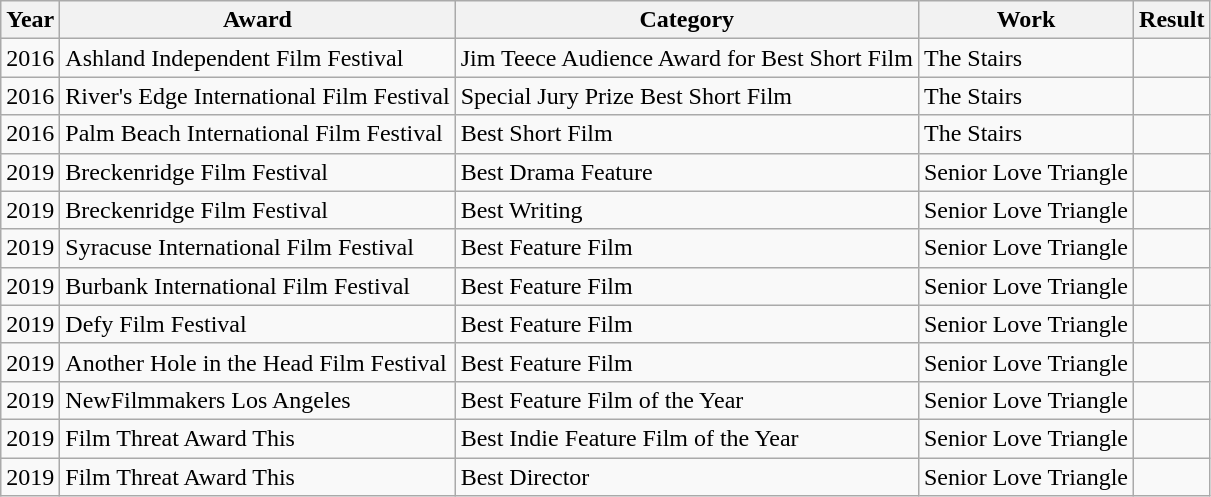<table class="wikitable">
<tr>
<th>Year</th>
<th>Award</th>
<th>Category</th>
<th>Work</th>
<th>Result</th>
</tr>
<tr>
<td>2016</td>
<td>Ashland Independent Film Festival</td>
<td>Jim Teece Audience Award for Best Short Film</td>
<td>The Stairs</td>
<td></td>
</tr>
<tr>
<td>2016</td>
<td>River's Edge International Film Festival</td>
<td>Special Jury Prize Best Short Film</td>
<td>The Stairs</td>
<td></td>
</tr>
<tr>
<td>2016</td>
<td>Palm Beach International Film Festival</td>
<td>Best Short Film</td>
<td>The Stairs</td>
<td></td>
</tr>
<tr>
<td>2019</td>
<td>Breckenridge Film Festival</td>
<td>Best Drama Feature</td>
<td>Senior Love Triangle</td>
<td></td>
</tr>
<tr>
<td>2019</td>
<td>Breckenridge Film Festival</td>
<td>Best Writing</td>
<td>Senior Love Triangle</td>
<td></td>
</tr>
<tr>
<td>2019</td>
<td>Syracuse International Film Festival</td>
<td>Best Feature Film</td>
<td>Senior Love Triangle</td>
<td></td>
</tr>
<tr>
<td>2019</td>
<td>Burbank International Film Festival</td>
<td>Best Feature Film</td>
<td>Senior Love Triangle</td>
<td></td>
</tr>
<tr>
<td>2019</td>
<td>Defy Film Festival</td>
<td>Best Feature Film</td>
<td>Senior Love Triangle</td>
<td></td>
</tr>
<tr>
<td>2019</td>
<td>Another Hole in the Head Film Festival</td>
<td>Best Feature Film</td>
<td>Senior Love Triangle</td>
<td></td>
</tr>
<tr>
<td>2019</td>
<td>NewFilmmakers Los Angeles</td>
<td>Best Feature Film of the Year</td>
<td>Senior Love Triangle</td>
<td></td>
</tr>
<tr>
<td>2019</td>
<td>Film Threat Award This</td>
<td>Best Indie Feature Film of the Year</td>
<td>Senior Love Triangle</td>
<td></td>
</tr>
<tr>
<td>2019</td>
<td>Film Threat Award This</td>
<td>Best Director</td>
<td>Senior Love Triangle</td>
<td></td>
</tr>
</table>
